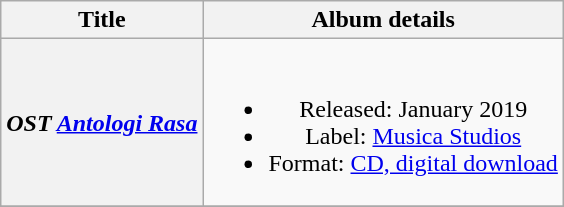<table class="wikitable plainrowheaders" style="text-align:center;">
<tr>
<th scope="col">Title</th>
<th scope="col">Album details</th>
</tr>
<tr>
<th scope="row"><em>OST <a href='#'>Antologi Rasa</a></em></th>
<td><br><ul><li>Released: January 2019</li><li>Label: <a href='#'>Musica Studios</a></li><li>Format: <a href='#'>CD, digital download</a></li></ul></td>
</tr>
<tr>
</tr>
</table>
